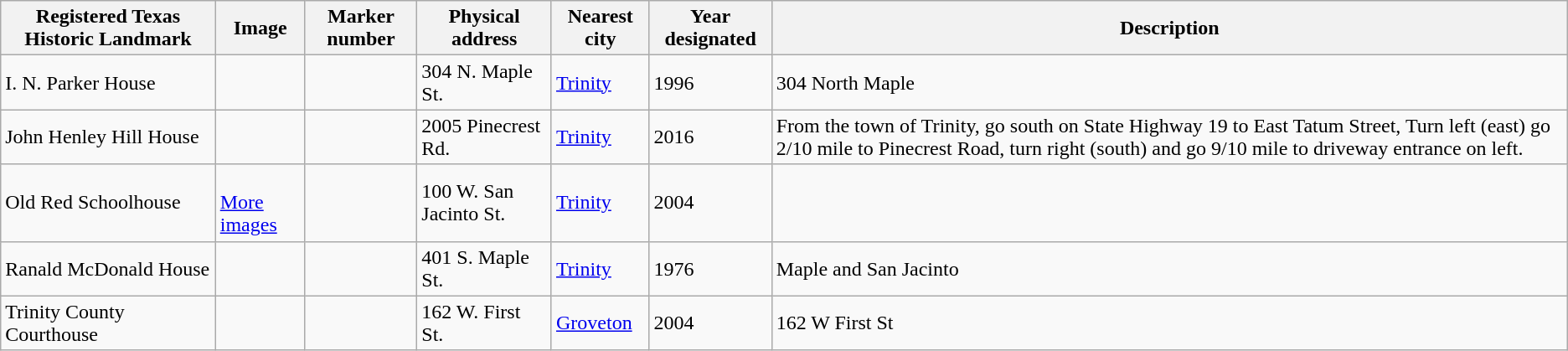<table class="wikitable sortable">
<tr>
<th>Registered Texas Historic Landmark</th>
<th>Image</th>
<th>Marker number</th>
<th>Physical address</th>
<th>Nearest city</th>
<th>Year designated</th>
<th>Description</th>
</tr>
<tr>
<td>I. N. Parker House</td>
<td></td>
<td></td>
<td>304 N. Maple St.<br></td>
<td><a href='#'>Trinity</a></td>
<td>1996</td>
<td>304 North Maple</td>
</tr>
<tr>
<td>John Henley Hill House</td>
<td></td>
<td></td>
<td>2005 Pinecrest Rd.<br></td>
<td><a href='#'>Trinity</a></td>
<td>2016</td>
<td>From the town of Trinity, go south on State Highway 19 to East Tatum Street, Turn left (east) go 2/10 mile to Pinecrest Road, turn right (south) and go 9/10 mile to driveway entrance on left.</td>
</tr>
<tr>
<td>Old Red Schoolhouse</td>
<td><br> <a href='#'>More images</a></td>
<td></td>
<td>100 W. San Jacinto St.<br></td>
<td><a href='#'>Trinity</a></td>
<td>2004</td>
<td></td>
</tr>
<tr>
<td>Ranald McDonald House</td>
<td></td>
<td></td>
<td>401 S. Maple St. <br></td>
<td><a href='#'>Trinity</a></td>
<td>1976</td>
<td>Maple and San Jacinto</td>
</tr>
<tr>
<td>Trinity County Courthouse</td>
<td></td>
<td></td>
<td>162 W. First St.<br></td>
<td><a href='#'>Groveton</a></td>
<td>2004</td>
<td>162 W First St</td>
</tr>
</table>
